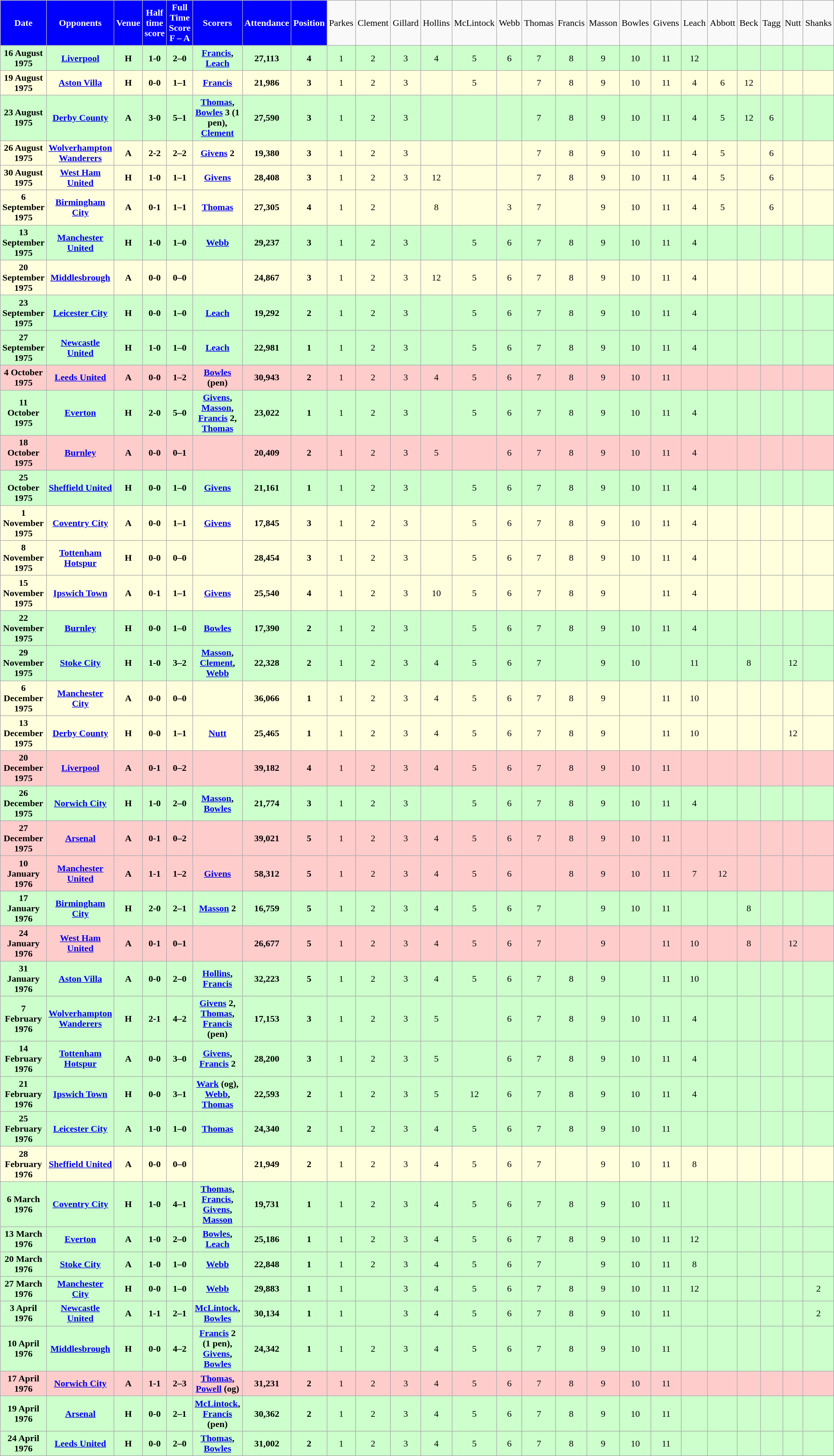<table class="wikitable" style="text-align:center">
<tr>
<th style="background:#0000FF; color:white; text-align:center;">Date</th>
<th style="background:#0000FF; color:white; text-align:center;">Opponents</th>
<th style="background:#0000FF; color:white; text-align:center;">Venue</th>
<th style="background:#0000FF; color:white; text-align:center;">Half time score</th>
<th style="background:#0000FF; color:white; text-align:center;">Full Time Score<br><strong>F – A</strong></th>
<th style="background:#0000FF; color:white; text-align:center;">Scorers</th>
<th style="background:#0000FF; color:white; text-align:center;">Attendance</th>
<th style="background:#0000FF; color:white; text-align:center;">Position</th>
<td>Parkes</td>
<td>Clement</td>
<td>Gillard</td>
<td>Hollins</td>
<td>McLintock</td>
<td>Webb</td>
<td>Thomas</td>
<td>Francis</td>
<td>Masson</td>
<td>Bowles</td>
<td>Givens</td>
<td>Leach</td>
<td>Abbott</td>
<td>Beck</td>
<td>Tagg</td>
<td>Nutt</td>
<td>Shanks</td>
</tr>
<tr bgcolor="#ccffcc">
<td><strong>16 August 1975</strong></td>
<td><a href='#'><strong>Liverpool</strong></a></td>
<td><strong>H</strong></td>
<td><strong>1-0</strong></td>
<td><strong>2–0</strong></td>
<td><strong><a href='#'>Francis</a>, <a href='#'>Leach</a></strong></td>
<td><strong>27,113</strong></td>
<td><strong>4</strong></td>
<td>1</td>
<td>2</td>
<td>3</td>
<td>4</td>
<td>5</td>
<td>6</td>
<td>7</td>
<td>8</td>
<td>9</td>
<td>10</td>
<td>11</td>
<td>12</td>
<td></td>
<td></td>
<td></td>
<td></td>
<td></td>
</tr>
<tr bgcolor="#ffffdd">
<td><strong>19 August 1975</strong></td>
<td><a href='#'><strong>Aston Villa</strong></a></td>
<td><strong>H</strong></td>
<td><strong>0-0</strong></td>
<td><strong>1–1</strong></td>
<td><a href='#'><strong>Francis</strong></a></td>
<td><strong>21,986</strong></td>
<td><strong>3</strong></td>
<td>1</td>
<td>2</td>
<td>3</td>
<td></td>
<td>5</td>
<td></td>
<td>7</td>
<td>8</td>
<td>9</td>
<td>10</td>
<td>11</td>
<td>4</td>
<td>6</td>
<td>12</td>
<td></td>
<td></td>
<td></td>
</tr>
<tr bgcolor="#ccffcc">
<td><strong>23 August 1975</strong></td>
<td><a href='#'><strong>Derby County</strong></a></td>
<td><strong>A</strong></td>
<td><strong>3-0</strong></td>
<td><strong>5–1</strong></td>
<td><strong><a href='#'>Thomas</a>, <a href='#'>Bowles</a> 3 (1 pen), <a href='#'>Clement</a></strong></td>
<td><strong>27,590</strong></td>
<td><strong>3</strong></td>
<td>1</td>
<td>2</td>
<td>3</td>
<td></td>
<td></td>
<td></td>
<td>7</td>
<td>8</td>
<td>9</td>
<td>10</td>
<td>11</td>
<td>4</td>
<td>5</td>
<td>12</td>
<td>6</td>
<td></td>
<td></td>
</tr>
<tr bgcolor="#ffffdd">
<td><strong>26 August 1975</strong></td>
<td><a href='#'><strong>Wolverhampton Wanderers</strong></a></td>
<td><strong>A</strong></td>
<td><strong>2-2</strong></td>
<td><strong>2–2</strong></td>
<td><strong><a href='#'>Givens</a> 2</strong></td>
<td><strong>19,380</strong></td>
<td><strong>3</strong></td>
<td>1</td>
<td>2</td>
<td>3</td>
<td></td>
<td></td>
<td></td>
<td>7</td>
<td>8</td>
<td>9</td>
<td>10</td>
<td>11</td>
<td>4</td>
<td>5</td>
<td></td>
<td>6</td>
<td></td>
<td></td>
</tr>
<tr bgcolor="#ffffdd">
<td><strong>30 August 1975</strong></td>
<td><a href='#'><strong>West Ham United</strong></a></td>
<td><strong>H</strong></td>
<td><strong>1-0</strong></td>
<td><strong>1–1</strong></td>
<td><a href='#'><strong>Givens</strong></a></td>
<td><strong>28,408</strong></td>
<td><strong>3</strong></td>
<td>1</td>
<td>2</td>
<td>3</td>
<td>12</td>
<td></td>
<td></td>
<td>7</td>
<td>8</td>
<td>9</td>
<td>10</td>
<td>11</td>
<td>4</td>
<td>5</td>
<td></td>
<td>6</td>
<td></td>
<td></td>
</tr>
<tr bgcolor="#ffffdd">
<td><strong>6 September 1975</strong></td>
<td><a href='#'><strong>Birmingham City</strong></a></td>
<td><strong>A</strong></td>
<td><strong>0-1</strong></td>
<td><strong>1–1</strong></td>
<td><a href='#'><strong>Thomas</strong></a></td>
<td><strong>27,305</strong></td>
<td><strong>4</strong></td>
<td>1</td>
<td>2</td>
<td></td>
<td>8</td>
<td></td>
<td>3</td>
<td>7</td>
<td></td>
<td>9</td>
<td>10</td>
<td>11</td>
<td>4</td>
<td>5</td>
<td></td>
<td>6</td>
<td></td>
<td></td>
</tr>
<tr bgcolor="#ccffcc">
<td><strong>13 September 1975</strong></td>
<td><a href='#'><strong>Manchester United</strong></a></td>
<td><strong>H</strong></td>
<td><strong>1-0</strong></td>
<td><strong>1–0</strong></td>
<td><a href='#'><strong>Webb</strong></a></td>
<td><strong>29,237</strong></td>
<td><strong>3</strong></td>
<td>1</td>
<td>2</td>
<td>3</td>
<td></td>
<td>5</td>
<td>6</td>
<td>7</td>
<td>8</td>
<td>9</td>
<td>10</td>
<td>11</td>
<td>4</td>
<td></td>
<td></td>
<td></td>
<td></td>
<td></td>
</tr>
<tr bgcolor="#ffffdd">
<td><strong>20 September 1975</strong></td>
<td><a href='#'><strong>Middlesbrough</strong></a></td>
<td><strong>A</strong></td>
<td><strong>0-0</strong></td>
<td><strong>0–0</strong></td>
<td></td>
<td><strong>24,867</strong></td>
<td><strong>3</strong></td>
<td>1</td>
<td>2</td>
<td>3</td>
<td>12</td>
<td>5</td>
<td>6</td>
<td>7</td>
<td>8</td>
<td>9</td>
<td>10</td>
<td>11</td>
<td>4</td>
<td></td>
<td></td>
<td></td>
<td></td>
<td></td>
</tr>
<tr bgcolor="#ccffcc">
<td><strong>23 September 1975</strong></td>
<td><a href='#'><strong>Leicester City</strong></a></td>
<td><strong>H</strong></td>
<td><strong>0-0</strong></td>
<td><strong>1–0</strong></td>
<td><a href='#'><strong>Leach</strong></a></td>
<td><strong>19,292</strong></td>
<td><strong>2</strong></td>
<td>1</td>
<td>2</td>
<td>3</td>
<td></td>
<td>5</td>
<td>6</td>
<td>7</td>
<td>8</td>
<td>9</td>
<td>10</td>
<td>11</td>
<td>4</td>
<td></td>
<td></td>
<td></td>
<td></td>
<td></td>
</tr>
<tr bgcolor="#ccffcc">
<td><strong>27 September 1975</strong></td>
<td><a href='#'><strong>Newcastle United</strong></a></td>
<td><strong>H</strong></td>
<td><strong>1-0</strong></td>
<td><strong>1–0</strong></td>
<td><a href='#'><strong>Leach</strong></a></td>
<td><strong>22,981</strong></td>
<td><strong>1</strong></td>
<td>1</td>
<td>2</td>
<td>3</td>
<td></td>
<td>5</td>
<td>6</td>
<td>7</td>
<td>8</td>
<td>9</td>
<td>10</td>
<td>11</td>
<td>4</td>
<td></td>
<td></td>
<td></td>
<td></td>
<td></td>
</tr>
<tr bgcolor="#ffcccc">
<td><strong>4 October 1975</strong></td>
<td><a href='#'><strong>Leeds United</strong></a></td>
<td><strong>A</strong></td>
<td><strong>0-0</strong></td>
<td><strong>1–2</strong></td>
<td><strong><a href='#'>Bowles</a> (pen)</strong></td>
<td><strong>30,943</strong></td>
<td><strong>2</strong></td>
<td>1</td>
<td>2</td>
<td>3</td>
<td>4</td>
<td>5</td>
<td>6</td>
<td>7</td>
<td>8</td>
<td>9</td>
<td>10</td>
<td>11</td>
<td></td>
<td></td>
<td></td>
<td></td>
<td></td>
<td></td>
</tr>
<tr bgcolor="#ccffcc">
<td><strong>11 October 1975</strong></td>
<td><a href='#'><strong>Everton</strong></a></td>
<td><strong>H</strong></td>
<td><strong>2-0</strong></td>
<td><strong>5–0</strong></td>
<td><strong><a href='#'>Givens</a>, <a href='#'>Masson</a>, <a href='#'>Francis</a> 2, <a href='#'>Thomas</a></strong></td>
<td><strong>23,022</strong></td>
<td><strong>1</strong></td>
<td>1</td>
<td>2</td>
<td>3</td>
<td></td>
<td>5</td>
<td>6</td>
<td>7</td>
<td>8</td>
<td>9</td>
<td>10</td>
<td>11</td>
<td>4</td>
<td></td>
<td></td>
<td></td>
<td></td>
<td></td>
</tr>
<tr bgcolor="#ffcccc">
<td><strong>18 October 1975</strong></td>
<td><a href='#'><strong>Burnley</strong></a></td>
<td><strong>A</strong></td>
<td><strong>0-0</strong></td>
<td><strong>0–1</strong></td>
<td></td>
<td><strong>20,409</strong></td>
<td><strong>2</strong></td>
<td>1</td>
<td>2</td>
<td>3</td>
<td>5</td>
<td></td>
<td>6</td>
<td>7</td>
<td>8</td>
<td>9</td>
<td>10</td>
<td>11</td>
<td>4</td>
<td></td>
<td></td>
<td></td>
<td></td>
<td></td>
</tr>
<tr bgcolor="#ccffcc">
<td><strong>25 October 1975</strong></td>
<td><a href='#'><strong>Sheffield United</strong></a></td>
<td><strong>H</strong></td>
<td><strong>0-0</strong></td>
<td><strong>1–0</strong></td>
<td><a href='#'><strong>Givens</strong></a></td>
<td><strong>21,161</strong></td>
<td><strong>1</strong></td>
<td>1</td>
<td>2</td>
<td>3</td>
<td></td>
<td>5</td>
<td>6</td>
<td>7</td>
<td>8</td>
<td>9</td>
<td>10</td>
<td>11</td>
<td>4</td>
<td></td>
<td></td>
<td></td>
<td></td>
<td></td>
</tr>
<tr bgcolor="#ffffdd">
<td><strong>1 November 1975</strong></td>
<td><a href='#'><strong>Coventry City</strong></a></td>
<td><strong>A</strong></td>
<td><strong>0-0</strong></td>
<td><strong>1–1</strong></td>
<td><a href='#'><strong>Givens</strong></a></td>
<td><strong>17,845</strong></td>
<td><strong>3</strong></td>
<td>1</td>
<td>2</td>
<td>3</td>
<td></td>
<td>5</td>
<td>6</td>
<td>7</td>
<td>8</td>
<td>9</td>
<td>10</td>
<td>11</td>
<td>4</td>
<td></td>
<td></td>
<td></td>
<td></td>
<td></td>
</tr>
<tr bgcolor="#ffffdd">
<td><strong>8 November 1975</strong></td>
<td><a href='#'><strong>Tottenham Hotspur</strong></a></td>
<td><strong>H</strong></td>
<td><strong>0-0</strong></td>
<td><strong>0–0</strong></td>
<td></td>
<td><strong>28,454</strong></td>
<td><strong>3</strong></td>
<td>1</td>
<td>2</td>
<td>3</td>
<td></td>
<td>5</td>
<td>6</td>
<td>7</td>
<td>8</td>
<td>9</td>
<td>10</td>
<td>11</td>
<td>4</td>
<td></td>
<td></td>
<td></td>
<td></td>
<td></td>
</tr>
<tr bgcolor="#ffffdd">
<td><strong>15 November 1975</strong></td>
<td><a href='#'><strong>Ipswich Town</strong></a></td>
<td><strong>A</strong></td>
<td><strong>0-1</strong></td>
<td><strong>1–1</strong></td>
<td><a href='#'><strong>Givens</strong></a></td>
<td><strong>25,540</strong></td>
<td><strong>4</strong></td>
<td>1</td>
<td>2</td>
<td>3</td>
<td>10</td>
<td>5</td>
<td>6</td>
<td>7</td>
<td>8</td>
<td>9</td>
<td></td>
<td>11</td>
<td>4</td>
<td></td>
<td></td>
<td></td>
<td></td>
<td></td>
</tr>
<tr bgcolor="#ccffcc">
<td><strong>22 November 1975</strong></td>
<td><a href='#'><strong>Burnley</strong></a></td>
<td><strong>H</strong></td>
<td><strong>0-0</strong></td>
<td><strong>1–0</strong></td>
<td><a href='#'><strong>Bowles</strong></a></td>
<td><strong>17,390</strong></td>
<td><strong>2</strong></td>
<td>1</td>
<td>2</td>
<td>3</td>
<td></td>
<td>5</td>
<td>6</td>
<td>7</td>
<td>8</td>
<td>9</td>
<td>10</td>
<td>11</td>
<td>4</td>
<td></td>
<td></td>
<td></td>
<td></td>
<td></td>
</tr>
<tr bgcolor="#ccffcc">
<td><strong>29 November 1975</strong></td>
<td><a href='#'><strong>Stoke City</strong></a></td>
<td><strong>H</strong></td>
<td><strong>1-0</strong></td>
<td><strong>3–2</strong></td>
<td><strong><a href='#'>Masson</a>, <a href='#'>Clement</a>, <a href='#'>Webb</a></strong></td>
<td><strong>22,328</strong></td>
<td><strong>2</strong></td>
<td>1</td>
<td>2</td>
<td>3</td>
<td>4</td>
<td>5</td>
<td>6</td>
<td>7</td>
<td></td>
<td>9</td>
<td>10</td>
<td></td>
<td>11</td>
<td></td>
<td>8</td>
<td></td>
<td>12</td>
<td></td>
</tr>
<tr bgcolor="#ffffdd">
<td><strong>6 December 1975</strong></td>
<td><a href='#'><strong>Manchester City</strong></a></td>
<td><strong>A</strong></td>
<td><strong>0-0</strong></td>
<td><strong>0–0</strong></td>
<td></td>
<td><strong>36,066</strong></td>
<td><strong>1</strong></td>
<td>1</td>
<td>2</td>
<td>3</td>
<td>4</td>
<td>5</td>
<td>6</td>
<td>7</td>
<td>8</td>
<td>9</td>
<td></td>
<td>11</td>
<td>10</td>
<td></td>
<td></td>
<td></td>
<td></td>
<td></td>
</tr>
<tr bgcolor="#ffffdd">
<td><strong>13 December 1975</strong></td>
<td><a href='#'><strong>Derby County</strong></a></td>
<td><strong>H</strong></td>
<td><strong>0-0</strong></td>
<td><strong>1–1</strong></td>
<td><a href='#'><strong>Nutt</strong></a></td>
<td><strong>25,465</strong></td>
<td><strong>1</strong></td>
<td>1</td>
<td>2</td>
<td>3</td>
<td>4</td>
<td>5</td>
<td>6</td>
<td>7</td>
<td>8</td>
<td>9</td>
<td></td>
<td>11</td>
<td>10</td>
<td></td>
<td></td>
<td></td>
<td>12</td>
<td></td>
</tr>
<tr bgcolor="#ffcccc">
<td><strong>20 December 1975</strong></td>
<td><a href='#'><strong>Liverpool</strong></a></td>
<td><strong>A</strong></td>
<td><strong>0-1</strong></td>
<td><strong>0–2</strong></td>
<td></td>
<td><strong>39,182</strong></td>
<td><strong>4</strong></td>
<td>1</td>
<td>2</td>
<td>3</td>
<td>4</td>
<td>5</td>
<td>6</td>
<td>7</td>
<td>8</td>
<td>9</td>
<td>10</td>
<td>11</td>
<td></td>
<td></td>
<td></td>
<td></td>
<td></td>
<td></td>
</tr>
<tr bgcolor="#ccffcc">
<td><strong>26 December 1975</strong></td>
<td><a href='#'><strong>Norwich City</strong></a></td>
<td><strong>H</strong></td>
<td><strong>1-0</strong></td>
<td><strong>2–0</strong></td>
<td><strong><a href='#'>Masson</a>, <a href='#'>Bowles</a></strong></td>
<td><strong>21,774</strong></td>
<td><strong>3</strong></td>
<td>1</td>
<td>2</td>
<td>3</td>
<td></td>
<td>5</td>
<td>6</td>
<td>7</td>
<td>8</td>
<td>9</td>
<td>10</td>
<td>11</td>
<td>4</td>
<td></td>
<td></td>
<td></td>
<td></td>
<td></td>
</tr>
<tr bgcolor="#ffcccc">
<td><strong>27 December 1975</strong></td>
<td><a href='#'><strong>Arsenal</strong></a></td>
<td><strong>A</strong></td>
<td><strong>0-1</strong></td>
<td><strong>0–2</strong></td>
<td></td>
<td><strong>39,021</strong></td>
<td><strong>5</strong></td>
<td>1</td>
<td>2</td>
<td>3</td>
<td>4</td>
<td>5</td>
<td>6</td>
<td>7</td>
<td>8</td>
<td>9</td>
<td>10</td>
<td>11</td>
<td></td>
<td></td>
<td></td>
<td></td>
<td></td>
<td></td>
</tr>
<tr bgcolor="#ffcccc">
<td><strong>10 January 1976</strong></td>
<td><a href='#'><strong>Manchester United</strong></a></td>
<td><strong>A</strong></td>
<td><strong>1-1</strong></td>
<td><strong>1–2</strong></td>
<td><a href='#'><strong>Givens</strong></a></td>
<td><strong>58,312</strong></td>
<td><strong>5</strong></td>
<td>1</td>
<td>2</td>
<td>3</td>
<td>4</td>
<td>5</td>
<td>6</td>
<td></td>
<td>8</td>
<td>9</td>
<td>10</td>
<td>11</td>
<td>7</td>
<td>12</td>
<td></td>
<td></td>
<td></td>
<td></td>
</tr>
<tr bgcolor="#ccffcc">
<td><strong>17 January 1976</strong></td>
<td><a href='#'><strong>Birmingham City</strong></a></td>
<td><strong>H</strong></td>
<td><strong>2-0</strong></td>
<td><strong>2–1</strong></td>
<td><strong><a href='#'>Masson</a> 2</strong></td>
<td><strong>16,759</strong></td>
<td><strong>5</strong></td>
<td>1</td>
<td>2</td>
<td>3</td>
<td>4</td>
<td>5</td>
<td>6</td>
<td>7</td>
<td></td>
<td>9</td>
<td>10</td>
<td>11</td>
<td></td>
<td></td>
<td>8</td>
<td></td>
<td></td>
<td></td>
</tr>
<tr bgcolor="#ffcccc">
<td><strong>24 January 1976</strong></td>
<td><a href='#'><strong>West Ham United</strong></a></td>
<td><strong>A</strong></td>
<td><strong>0-1</strong></td>
<td><strong>0–1</strong></td>
<td></td>
<td><strong>26,677</strong></td>
<td><strong>5</strong></td>
<td>1</td>
<td>2</td>
<td>3</td>
<td>4</td>
<td>5</td>
<td>6</td>
<td>7</td>
<td></td>
<td>9</td>
<td></td>
<td>11</td>
<td>10</td>
<td></td>
<td>8</td>
<td></td>
<td>12</td>
<td></td>
</tr>
<tr bgcolor="#ccffcc">
<td><strong>31 January 1976</strong></td>
<td><a href='#'><strong>Aston Villa</strong></a></td>
<td><strong>A</strong></td>
<td><strong>0-0</strong></td>
<td><strong>2–0</strong></td>
<td><strong><a href='#'>Hollins</a>, <a href='#'>Francis</a></strong></td>
<td><strong>32,223</strong></td>
<td><strong>5</strong></td>
<td>1</td>
<td>2</td>
<td>3</td>
<td>4</td>
<td>5</td>
<td>6</td>
<td>7</td>
<td>8</td>
<td>9</td>
<td></td>
<td>11</td>
<td>10</td>
<td></td>
<td></td>
<td></td>
<td></td>
<td></td>
</tr>
<tr bgcolor="#ccffcc">
<td><strong>7 February 1976</strong></td>
<td><a href='#'><strong>Wolverhampton Wanderers</strong></a></td>
<td><strong>H</strong></td>
<td><strong>2-1</strong></td>
<td><strong>4–2</strong></td>
<td><strong><a href='#'>Givens</a> 2, <a href='#'>Thomas</a>, <a href='#'>Francis</a> (pen)</strong></td>
<td><strong>17,153</strong></td>
<td><strong>3</strong></td>
<td>1</td>
<td>2</td>
<td>3</td>
<td>5</td>
<td></td>
<td>6</td>
<td>7</td>
<td>8</td>
<td>9</td>
<td>10</td>
<td>11</td>
<td>4</td>
<td></td>
<td></td>
<td></td>
<td></td>
<td></td>
</tr>
<tr bgcolor="#ccffcc">
<td><strong>14 February 1976</strong></td>
<td><a href='#'><strong>Tottenham Hotspur</strong></a></td>
<td><strong>A</strong></td>
<td><strong>0-0</strong></td>
<td><strong>3–0</strong></td>
<td><strong><a href='#'>Givens</a>, <a href='#'>Francis</a> 2</strong></td>
<td><strong>28,200</strong></td>
<td><strong>3</strong></td>
<td>1</td>
<td>2</td>
<td>3</td>
<td>5</td>
<td></td>
<td>6</td>
<td>7</td>
<td>8</td>
<td>9</td>
<td>10</td>
<td>11</td>
<td>4</td>
<td></td>
<td></td>
<td></td>
<td></td>
<td></td>
</tr>
<tr bgcolor="#ccffcc">
<td><strong>21 February 1976</strong></td>
<td><a href='#'><strong>Ipswich Town</strong></a></td>
<td><strong>H</strong></td>
<td><strong>0-0</strong></td>
<td><strong>3–1</strong></td>
<td><strong><a href='#'>Wark</a> (og), <a href='#'>Webb</a>, <a href='#'>Thomas</a></strong></td>
<td><strong>22,593</strong></td>
<td><strong>2</strong></td>
<td>1</td>
<td>2</td>
<td>3</td>
<td>5</td>
<td>12</td>
<td>6</td>
<td>7</td>
<td>8</td>
<td>9</td>
<td>10</td>
<td>11</td>
<td>4</td>
<td></td>
<td></td>
<td></td>
<td></td>
<td></td>
</tr>
<tr bgcolor="#ccffcc">
<td><strong>25 February 1976</strong></td>
<td><a href='#'><strong>Leicester City</strong></a></td>
<td><strong>A</strong></td>
<td><strong>1-0</strong></td>
<td><strong>1–0</strong></td>
<td><a href='#'><strong>Thomas</strong></a></td>
<td><strong>24,340</strong></td>
<td><strong>2</strong></td>
<td>1</td>
<td>2</td>
<td>3</td>
<td>4</td>
<td>5</td>
<td>6</td>
<td>7</td>
<td>8</td>
<td>9</td>
<td>10</td>
<td>11</td>
<td></td>
<td></td>
<td></td>
<td></td>
<td></td>
<td></td>
</tr>
<tr bgcolor="#ffffdd">
<td><strong>28 February 1976</strong></td>
<td><a href='#'><strong>Sheffield United</strong></a></td>
<td><strong>A</strong></td>
<td><strong>0-0</strong></td>
<td><strong>0–0</strong></td>
<td></td>
<td><strong>21,949</strong></td>
<td><strong>2</strong></td>
<td>1</td>
<td>2</td>
<td>3</td>
<td>4</td>
<td>5</td>
<td>6</td>
<td>7</td>
<td></td>
<td>9</td>
<td>10</td>
<td>11</td>
<td>8</td>
<td></td>
<td></td>
<td></td>
<td></td>
<td></td>
</tr>
<tr bgcolor="#ccffcc">
<td><strong>6 March 1976</strong></td>
<td><a href='#'><strong>Coventry City</strong></a></td>
<td><strong>H</strong></td>
<td><strong>1-0</strong></td>
<td><strong>4–1</strong></td>
<td><strong><a href='#'>Thomas</a>, <a href='#'>Francis</a>, <a href='#'>Givens</a>, <a href='#'>Masson</a></strong></td>
<td><strong>19,731</strong></td>
<td><strong>1</strong></td>
<td>1</td>
<td>2</td>
<td>3</td>
<td>4</td>
<td>5</td>
<td>6</td>
<td>7</td>
<td>8</td>
<td>9</td>
<td>10</td>
<td>11</td>
<td></td>
<td></td>
<td></td>
<td></td>
<td></td>
<td></td>
</tr>
<tr bgcolor="#ccffcc">
<td><strong>13 March 1976</strong></td>
<td><a href='#'><strong>Everton</strong></a></td>
<td><strong>A</strong></td>
<td><strong>1-0</strong></td>
<td><strong>2–0</strong></td>
<td><strong><a href='#'>Bowles</a>, <a href='#'>Leach</a></strong></td>
<td><strong>25,186</strong></td>
<td><strong>1</strong></td>
<td>1</td>
<td>2</td>
<td>3</td>
<td>4</td>
<td>5</td>
<td>6</td>
<td>7</td>
<td>8</td>
<td>9</td>
<td>10</td>
<td>11</td>
<td>12</td>
<td></td>
<td></td>
<td></td>
<td></td>
<td></td>
</tr>
<tr bgcolor="#ccffcc">
<td><strong>20 March 1976</strong></td>
<td><a href='#'><strong>Stoke City</strong></a></td>
<td><strong>A</strong></td>
<td><strong>1-0</strong></td>
<td><strong>1–0</strong></td>
<td><a href='#'><strong>Webb</strong></a></td>
<td><strong>22,848</strong></td>
<td><strong>1</strong></td>
<td>1</td>
<td>2</td>
<td>3</td>
<td>4</td>
<td>5</td>
<td>6</td>
<td>7</td>
<td></td>
<td>9</td>
<td>10</td>
<td>11</td>
<td>8</td>
<td></td>
<td></td>
<td></td>
<td></td>
<td></td>
</tr>
<tr bgcolor="#ccffcc">
<td><strong>27 March 1976</strong></td>
<td><a href='#'><strong>Manchester City</strong></a></td>
<td><strong>H</strong></td>
<td><strong>0-0</strong></td>
<td><strong>1–0</strong></td>
<td><a href='#'><strong>Webb</strong></a></td>
<td><strong>29,883</strong></td>
<td><strong>1</strong></td>
<td>1</td>
<td></td>
<td>3</td>
<td>4</td>
<td>5</td>
<td>6</td>
<td>7</td>
<td>8</td>
<td>9</td>
<td>10</td>
<td>11</td>
<td>12</td>
<td></td>
<td></td>
<td></td>
<td></td>
<td>2</td>
</tr>
<tr bgcolor="#ccffcc">
<td><strong>3 April 1976</strong></td>
<td><a href='#'><strong>Newcastle United</strong></a></td>
<td><strong>A</strong></td>
<td><strong>1-1</strong></td>
<td><strong>2–1</strong></td>
<td><strong><a href='#'>McLintock</a>, <a href='#'>Bowles</a></strong></td>
<td><strong>30,134</strong></td>
<td><strong>1</strong></td>
<td>1</td>
<td></td>
<td>3</td>
<td>4</td>
<td>5</td>
<td>6</td>
<td>7</td>
<td>8</td>
<td>9</td>
<td>10</td>
<td>11</td>
<td></td>
<td></td>
<td></td>
<td></td>
<td></td>
<td>2</td>
</tr>
<tr bgcolor="#ccffcc">
<td><strong>10 April 1976</strong></td>
<td><a href='#'><strong>Middlesbrough</strong></a></td>
<td><strong>H</strong></td>
<td><strong>0-0</strong></td>
<td><strong>4–2</strong></td>
<td><strong><a href='#'>Francis</a> 2 (1 pen), <a href='#'>Givens</a>, <a href='#'>Bowles</a></strong></td>
<td><strong>24,342</strong></td>
<td><strong>1</strong></td>
<td>1</td>
<td>2</td>
<td>3</td>
<td>4</td>
<td>5</td>
<td>6</td>
<td>7</td>
<td>8</td>
<td>9</td>
<td>10</td>
<td>11</td>
<td></td>
<td></td>
<td></td>
<td></td>
<td></td>
<td></td>
</tr>
<tr bgcolor="#ffcccc">
<td><strong>17 April 1976</strong></td>
<td><a href='#'><strong>Norwich City</strong></a></td>
<td><strong>A</strong></td>
<td><strong>1-1</strong></td>
<td><strong>2–3</strong></td>
<td><strong><a href='#'>Thomas</a>, <a href='#'>Powell</a> (og)</strong></td>
<td><strong>31,231</strong></td>
<td><strong>2</strong></td>
<td>1</td>
<td>2</td>
<td>3</td>
<td>4</td>
<td>5</td>
<td>6</td>
<td>7</td>
<td>8</td>
<td>9</td>
<td>10</td>
<td>11</td>
<td></td>
<td></td>
<td></td>
<td></td>
<td></td>
<td></td>
</tr>
<tr bgcolor="#ccffcc">
<td><strong>19 April 1976</strong></td>
<td><a href='#'><strong>Arsenal</strong></a></td>
<td><strong>H</strong></td>
<td><strong>0-0</strong></td>
<td><strong>2–1</strong></td>
<td><strong><a href='#'>McLintock</a>, <a href='#'>Francis</a> (pen)</strong></td>
<td><strong>30,362</strong></td>
<td><strong>2</strong></td>
<td>1</td>
<td>2</td>
<td>3</td>
<td>4</td>
<td>5</td>
<td>6</td>
<td>7</td>
<td>8</td>
<td>9</td>
<td>10</td>
<td>11</td>
<td></td>
<td></td>
<td></td>
<td></td>
<td></td>
<td></td>
</tr>
<tr bgcolor="#ccffcc">
<td><strong>24 April 1976</strong></td>
<td><a href='#'><strong>Leeds United</strong></a></td>
<td><strong>H</strong></td>
<td><strong>0-0</strong></td>
<td><strong>2–0</strong></td>
<td><strong><a href='#'>Thomas</a>, <a href='#'>Bowles</a></strong></td>
<td><strong>31,002</strong></td>
<td><strong>2</strong></td>
<td>1</td>
<td>2</td>
<td>3</td>
<td>4</td>
<td>5</td>
<td>6</td>
<td>7</td>
<td>8</td>
<td>9</td>
<td>10</td>
<td>11</td>
<td></td>
<td></td>
<td></td>
<td></td>
<td></td>
<td></td>
</tr>
</table>
